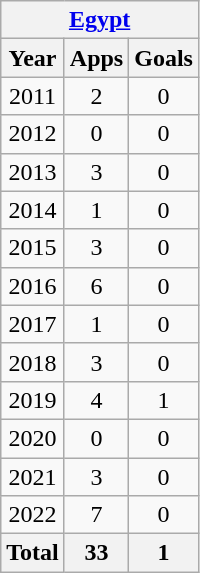<table class="wikitable" style="text-align:center">
<tr>
<th colspan="3"><a href='#'>Egypt</a></th>
</tr>
<tr>
<th>Year</th>
<th>Apps</th>
<th>Goals</th>
</tr>
<tr>
<td>2011</td>
<td>2</td>
<td>0</td>
</tr>
<tr>
<td>2012</td>
<td>0</td>
<td>0</td>
</tr>
<tr>
<td>2013</td>
<td>3</td>
<td>0</td>
</tr>
<tr>
<td>2014</td>
<td>1</td>
<td>0</td>
</tr>
<tr>
<td>2015</td>
<td>3</td>
<td>0</td>
</tr>
<tr>
<td>2016</td>
<td>6</td>
<td>0</td>
</tr>
<tr>
<td>2017</td>
<td>1</td>
<td>0</td>
</tr>
<tr>
<td>2018</td>
<td>3</td>
<td>0</td>
</tr>
<tr>
<td>2019</td>
<td>4</td>
<td>1</td>
</tr>
<tr>
<td>2020</td>
<td>0</td>
<td>0</td>
</tr>
<tr>
<td>2021</td>
<td>3</td>
<td>0</td>
</tr>
<tr>
<td>2022</td>
<td>7</td>
<td>0</td>
</tr>
<tr>
<th>Total</th>
<th>33</th>
<th>1</th>
</tr>
</table>
